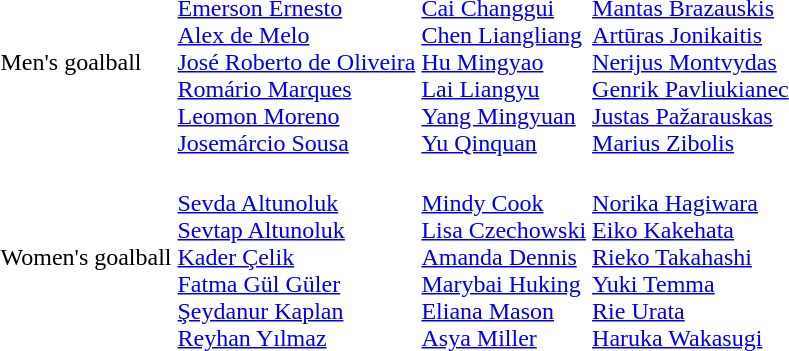<table>
<tr>
<td>Men's goalball<br></td>
<td><br><a href='#'>Emerson Ernesto</a><br><a href='#'>Alex de Melo</a><br><a href='#'>José Roberto de Oliveira</a><br><a href='#'>Romário Marques</a><br><a href='#'>Leomon Moreno</a><br><a href='#'>Josemárcio Sousa</a></td>
<td><br><a href='#'>Cai Changgui</a><br><a href='#'>Chen Liangliang</a><br><a href='#'>Hu Mingyao</a><br><a href='#'>Lai Liangyu</a><br><a href='#'>Yang Mingyuan</a><br><a href='#'>Yu Qinquan</a></td>
<td><br><a href='#'>Mantas Brazauskis</a><br><a href='#'>Artūras Jonikaitis</a><br><a href='#'>Nerijus Montvydas</a><br><a href='#'>Genrik Pavliukianec</a><br><a href='#'>Justas Pažarauskas</a><br><a href='#'>Marius Zibolis</a></td>
</tr>
<tr>
<td>Women's goalball<br></td>
<td><br><a href='#'>Sevda Altunoluk</a><br><a href='#'>Sevtap Altunoluk</a><br><a href='#'>Kader Çelik</a><br><a href='#'>Fatma Gül Güler</a><br><a href='#'>Şeydanur Kaplan</a><br><a href='#'>Reyhan Yılmaz</a></td>
<td><br><a href='#'>Mindy Cook</a><br><a href='#'>Lisa Czechowski</a><br><a href='#'>Amanda Dennis</a><br><a href='#'>Marybai Huking</a><br><a href='#'>Eliana Mason</a><br><a href='#'>Asya Miller</a></td>
<td><br><a href='#'>Norika Hagiwara</a><br><a href='#'>Eiko Kakehata</a><br><a href='#'>Rieko Takahashi</a><br><a href='#'>Yuki Temma</a><br><a href='#'>Rie Urata</a><br><a href='#'>Haruka Wakasugi</a></td>
</tr>
</table>
